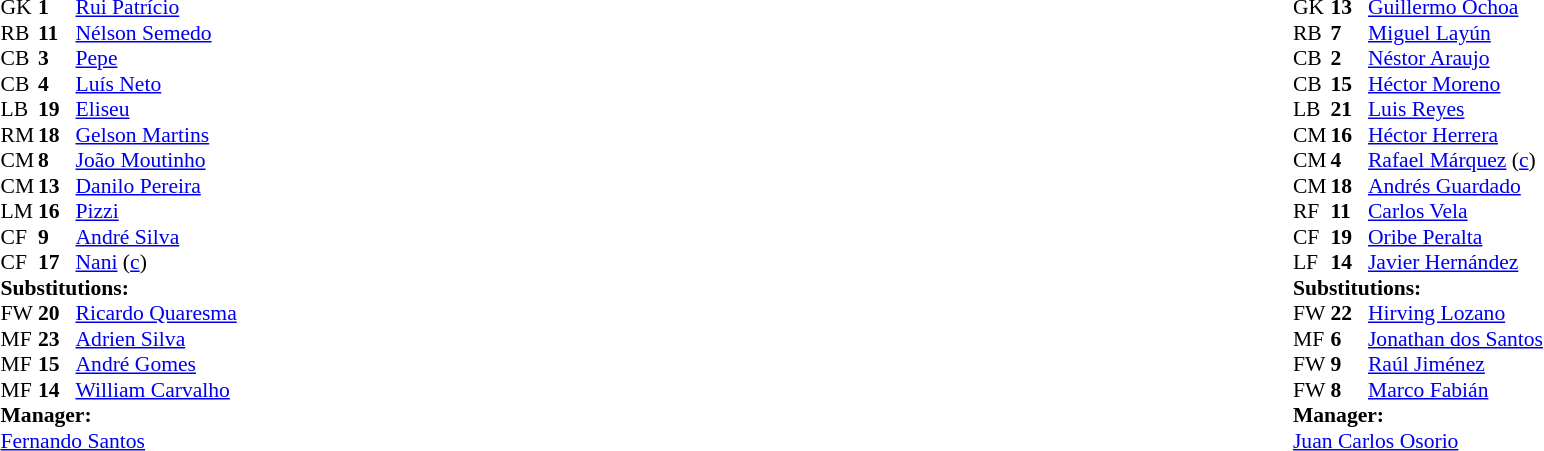<table width="100%">
<tr>
<td valign="top" width="40%"><br><table style="font-size:90%" cellspacing="0" cellpadding="0">
<tr>
<th width=25></th>
<th width=25></th>
</tr>
<tr>
<td>GK</td>
<td><strong>1</strong></td>
<td><a href='#'>Rui Patrício</a></td>
</tr>
<tr>
<td>RB</td>
<td><strong>11</strong></td>
<td><a href='#'>Nélson Semedo</a></td>
<td></td>
</tr>
<tr>
<td>CB</td>
<td><strong>3</strong></td>
<td><a href='#'>Pepe</a></td>
</tr>
<tr>
<td>CB</td>
<td><strong>4</strong></td>
<td><a href='#'>Luís Neto</a></td>
</tr>
<tr>
<td>LB</td>
<td><strong>19</strong></td>
<td><a href='#'>Eliseu</a></td>
</tr>
<tr>
<td>RM</td>
<td><strong>18</strong></td>
<td><a href='#'>Gelson Martins</a></td>
</tr>
<tr>
<td>CM</td>
<td><strong>8</strong></td>
<td><a href='#'>João Moutinho</a></td>
<td></td>
<td></td>
</tr>
<tr>
<td>CM</td>
<td><strong>13</strong></td>
<td><a href='#'>Danilo Pereira</a></td>
<td></td>
<td></td>
</tr>
<tr>
<td>LM</td>
<td><strong>16</strong></td>
<td><a href='#'>Pizzi</a></td>
<td></td>
<td></td>
</tr>
<tr>
<td>CF</td>
<td><strong>9</strong></td>
<td><a href='#'>André Silva</a></td>
</tr>
<tr>
<td>CF</td>
<td><strong>17</strong></td>
<td><a href='#'>Nani</a> (<a href='#'>c</a>)</td>
<td></td>
<td></td>
</tr>
<tr>
<td colspan=3><strong>Substitutions:</strong></td>
</tr>
<tr>
<td>FW</td>
<td><strong>20</strong></td>
<td><a href='#'>Ricardo Quaresma</a></td>
<td></td>
<td></td>
</tr>
<tr>
<td>MF</td>
<td><strong>23</strong></td>
<td><a href='#'>Adrien Silva</a></td>
<td></td>
<td></td>
</tr>
<tr>
<td>MF</td>
<td><strong>15</strong></td>
<td><a href='#'>André Gomes</a></td>
<td></td>
<td></td>
</tr>
<tr>
<td>MF</td>
<td><strong>14</strong></td>
<td><a href='#'>William Carvalho</a></td>
<td></td>
<td></td>
</tr>
<tr>
<td colspan=3><strong>Manager:</strong></td>
</tr>
<tr>
<td colspan=3><a href='#'>Fernando Santos</a></td>
</tr>
</table>
</td>
<td valign="top"></td>
<td valign="top" width="50%"><br><table style="font-size:90%; margin:auto" cellspacing="0" cellpadding="0">
<tr>
<th width=25></th>
<th width=25></th>
</tr>
<tr>
<td>GK</td>
<td><strong>13</strong></td>
<td><a href='#'>Guillermo Ochoa</a></td>
</tr>
<tr>
<td>RB</td>
<td><strong>7</strong></td>
<td><a href='#'>Miguel Layún</a></td>
</tr>
<tr>
<td>CB</td>
<td><strong>2</strong></td>
<td><a href='#'>Néstor Araujo</a></td>
</tr>
<tr>
<td>CB</td>
<td><strong>15</strong></td>
<td><a href='#'>Héctor Moreno</a></td>
<td></td>
</tr>
<tr>
<td>LB</td>
<td><strong>21</strong></td>
<td><a href='#'>Luis Reyes</a></td>
</tr>
<tr>
<td>CM</td>
<td><strong>16</strong></td>
<td><a href='#'>Héctor Herrera</a></td>
</tr>
<tr>
<td>CM</td>
<td><strong>4</strong></td>
<td><a href='#'>Rafael Márquez</a> (<a href='#'>c</a>)</td>
<td></td>
<td></td>
</tr>
<tr>
<td>CM</td>
<td><strong>18</strong></td>
<td><a href='#'>Andrés Guardado</a></td>
<td></td>
<td></td>
</tr>
<tr>
<td>RF</td>
<td><strong>11</strong></td>
<td><a href='#'>Carlos Vela</a></td>
</tr>
<tr>
<td>CF</td>
<td><strong>19</strong></td>
<td><a href='#'>Oribe Peralta</a></td>
<td></td>
<td></td>
</tr>
<tr>
<td>LF</td>
<td><strong>14</strong></td>
<td><a href='#'>Javier Hernández</a></td>
<td></td>
<td></td>
</tr>
<tr>
<td colspan=3><strong>Substitutions:</strong></td>
</tr>
<tr>
<td>FW</td>
<td><strong>22</strong></td>
<td><a href='#'>Hirving Lozano</a></td>
<td></td>
<td></td>
</tr>
<tr>
<td>MF</td>
<td><strong>6</strong></td>
<td><a href='#'>Jonathan dos Santos</a></td>
<td></td>
<td></td>
</tr>
<tr>
<td>FW</td>
<td><strong>9</strong></td>
<td><a href='#'>Raúl Jiménez</a></td>
<td></td>
<td></td>
</tr>
<tr>
<td>FW</td>
<td><strong>8</strong></td>
<td><a href='#'>Marco Fabián</a></td>
<td></td>
<td></td>
</tr>
<tr>
<td colspan=3><strong>Manager:</strong></td>
</tr>
<tr>
<td colspan=3> <a href='#'>Juan Carlos Osorio</a></td>
</tr>
</table>
</td>
</tr>
</table>
